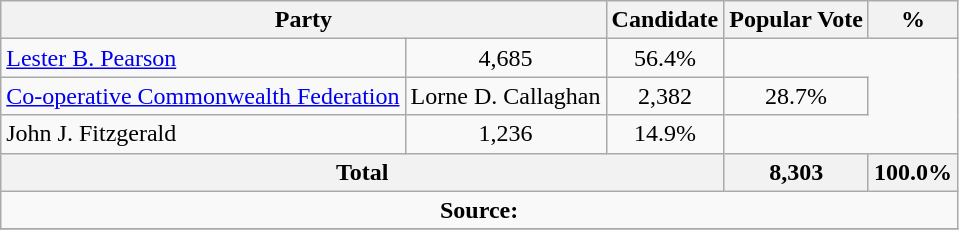<table class="wikitable">
<tr>
<th colspan="2">Party</th>
<th>Candidate</th>
<th>Popular Vote</th>
<th>%</th>
</tr>
<tr>
<td> <a href='#'>Lester B. Pearson</a></td>
<td align=center>4,685</td>
<td align=center>56.4%</td>
</tr>
<tr>
<td><a href='#'>Co-operative Commonwealth Federation</a></td>
<td>Lorne D. Callaghan</td>
<td align=center>2,382</td>
<td align=center>28.7%</td>
</tr>
<tr>
<td>John J. Fitzgerald</td>
<td align=center>1,236</td>
<td align=center>14.9%</td>
</tr>
<tr>
<th colspan=3 align=center>Total</th>
<th align=right>8,303</th>
<th align=right>100.0%</th>
</tr>
<tr>
<td align="center" colspan=5><strong>Source:</strong> </td>
</tr>
<tr>
</tr>
</table>
